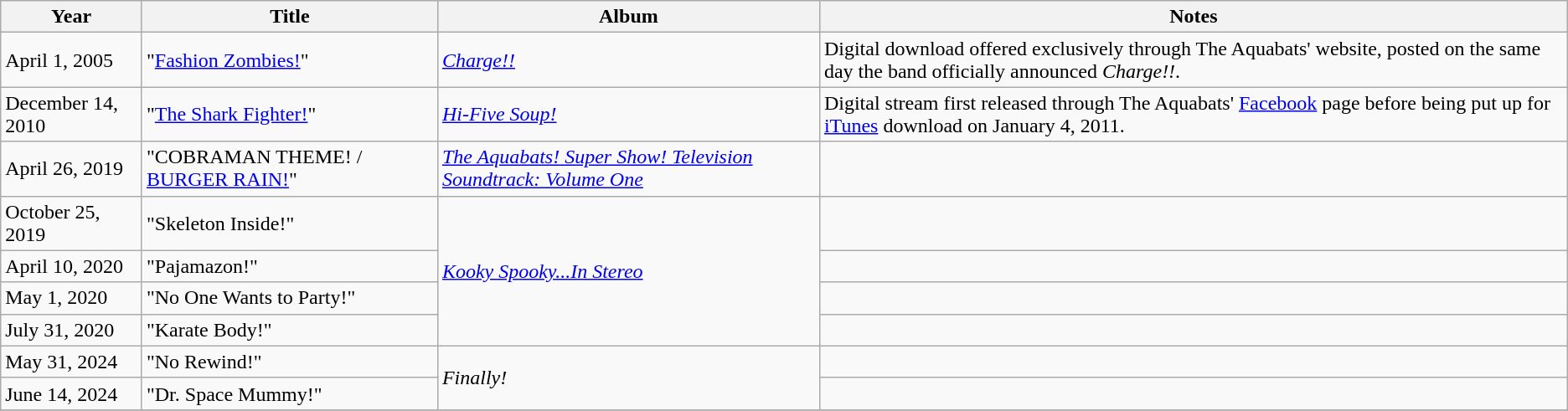<table class="wikitable">
<tr>
<th>Year</th>
<th>Title</th>
<th>Album</th>
<th>Notes</th>
</tr>
<tr>
<td>April 1, 2005</td>
<td>"<a href='#'>Fashion Zombies!</a>"</td>
<td><em><a href='#'>Charge!!</a></em></td>
<td>Digital download offered exclusively through The Aquabats' website, posted on the same day the band officially announced <em>Charge!!</em>.</td>
</tr>
<tr>
<td>December 14, 2010</td>
<td>"<a href='#'>The Shark Fighter!</a>"</td>
<td><em><a href='#'>Hi-Five Soup!</a></em></td>
<td>Digital stream first released through The Aquabats' <a href='#'>Facebook</a> page before being put up for <a href='#'>iTunes</a> download on January 4, 2011.</td>
</tr>
<tr>
<td>April 26, 2019</td>
<td>"COBRAMAN THEME! / <a href='#'>BURGER RAIN!</a>"</td>
<td><em><a href='#'>The Aquabats! Super Show! Television Soundtrack: Volume One</a></em></td>
<td></td>
</tr>
<tr>
<td>October 25, 2019</td>
<td>"Skeleton Inside!"</td>
<td rowspan="4"><em><a href='#'>Kooky Spooky...In Stereo</a></em></td>
<td></td>
</tr>
<tr>
<td>April 10, 2020</td>
<td>"Pajamazon!"</td>
<td></td>
</tr>
<tr>
<td>May 1, 2020</td>
<td>"No One Wants to Party!"</td>
<td></td>
</tr>
<tr>
<td>July 31, 2020</td>
<td>"Karate Body!"</td>
<td></td>
</tr>
<tr>
<td>May 31, 2024</td>
<td>"No Rewind!"</td>
<td rowspan="2"><em>Finally!</em></td>
<td></td>
</tr>
<tr>
<td>June 14, 2024</td>
<td>"Dr. Space Mummy!"</td>
<td></td>
</tr>
<tr>
</tr>
</table>
